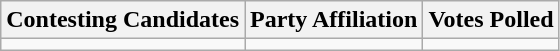<table class="wikitable sortable">
<tr>
<th>Contesting Candidates</th>
<th>Party Affiliation</th>
<th>Votes Polled</th>
</tr>
<tr>
<td></td>
<td></td>
<td></td>
</tr>
</table>
